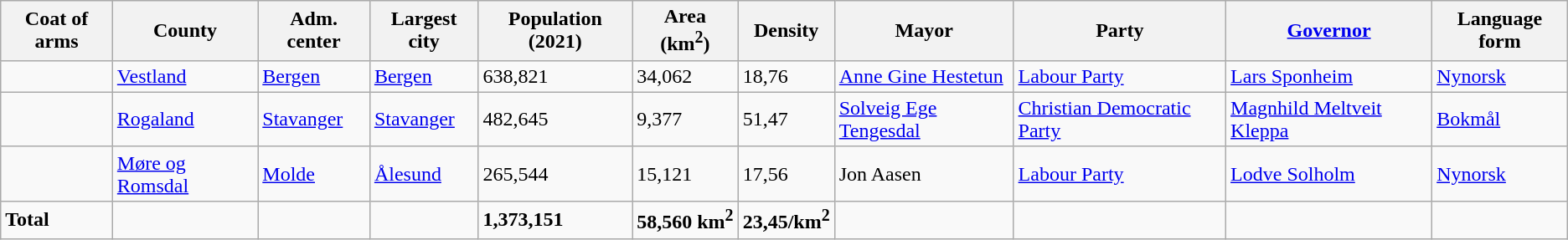<table class="wikitable">
<tr>
<th>Coat of arms</th>
<th>County</th>
<th>Adm. center</th>
<th>Largest city</th>
<th>Population (2021)</th>
<th>Area (km<sup>2</sup>)</th>
<th>Density</th>
<th>Mayor</th>
<th>Party</th>
<th><a href='#'>Governor</a></th>
<th>Language form</th>
</tr>
<tr>
<td></td>
<td><a href='#'>Vestland</a></td>
<td><a href='#'>Bergen</a></td>
<td><a href='#'>Bergen</a></td>
<td>638,821</td>
<td>34,062</td>
<td>18,76</td>
<td><a href='#'>Anne Gine Hestetun</a></td>
<td><a href='#'>Labour Party</a></td>
<td><a href='#'>Lars Sponheim</a></td>
<td><a href='#'>Nynorsk</a></td>
</tr>
<tr>
<td></td>
<td><a href='#'>Rogaland</a></td>
<td><a href='#'>Stavanger</a></td>
<td><a href='#'>Stavanger</a></td>
<td>482,645</td>
<td>9,377</td>
<td>51,47</td>
<td><a href='#'>Solveig Ege Tengesdal</a></td>
<td><a href='#'>Christian Democratic Party</a></td>
<td><a href='#'>Magnhild Meltveit Kleppa</a></td>
<td><a href='#'>Bokmål</a></td>
</tr>
<tr>
<td></td>
<td><a href='#'>Møre og Romsdal</a></td>
<td><a href='#'>Molde</a></td>
<td><a href='#'>Ålesund</a></td>
<td>265,544</td>
<td>15,121</td>
<td>17,56</td>
<td>Jon Aasen</td>
<td><a href='#'>Labour Party</a></td>
<td><a href='#'>Lodve Solholm</a></td>
<td><a href='#'>Nynorsk</a></td>
</tr>
<tr>
<td><strong>Total</strong></td>
<td></td>
<td></td>
<td></td>
<td><strong>1,373,151</strong></td>
<td><strong>58,560 km<sup>2</sup></strong></td>
<td><strong>23,45/km<sup>2</sup></strong></td>
<td></td>
<td></td>
<td></td>
<td></td>
</tr>
</table>
